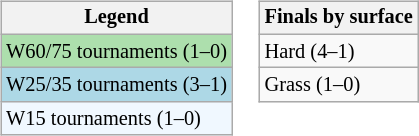<table>
<tr valign=top>
<td><br><table class="wikitable" style="font-size:85%;">
<tr>
<th>Legend</th>
</tr>
<tr style=background:#addfad;>
<td>W60/75 tournaments (1–0)</td>
</tr>
<tr style="background:lightblue;">
<td>W25/35 tournaments (3–1)</td>
</tr>
<tr style="background:#f0f8ff;">
<td>W15 tournaments (1–0)</td>
</tr>
</table>
</td>
<td><br><table class="wikitable" style="font-size:85%;">
<tr>
<th>Finals by surface</th>
</tr>
<tr>
<td>Hard (4–1)</td>
</tr>
<tr>
<td>Grass (1–0)</td>
</tr>
</table>
</td>
</tr>
</table>
